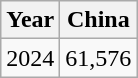<table class="wikitable">
<tr>
<th>Year</th>
<th>China</th>
</tr>
<tr>
<td>2024</td>
<td>61,576</td>
</tr>
</table>
